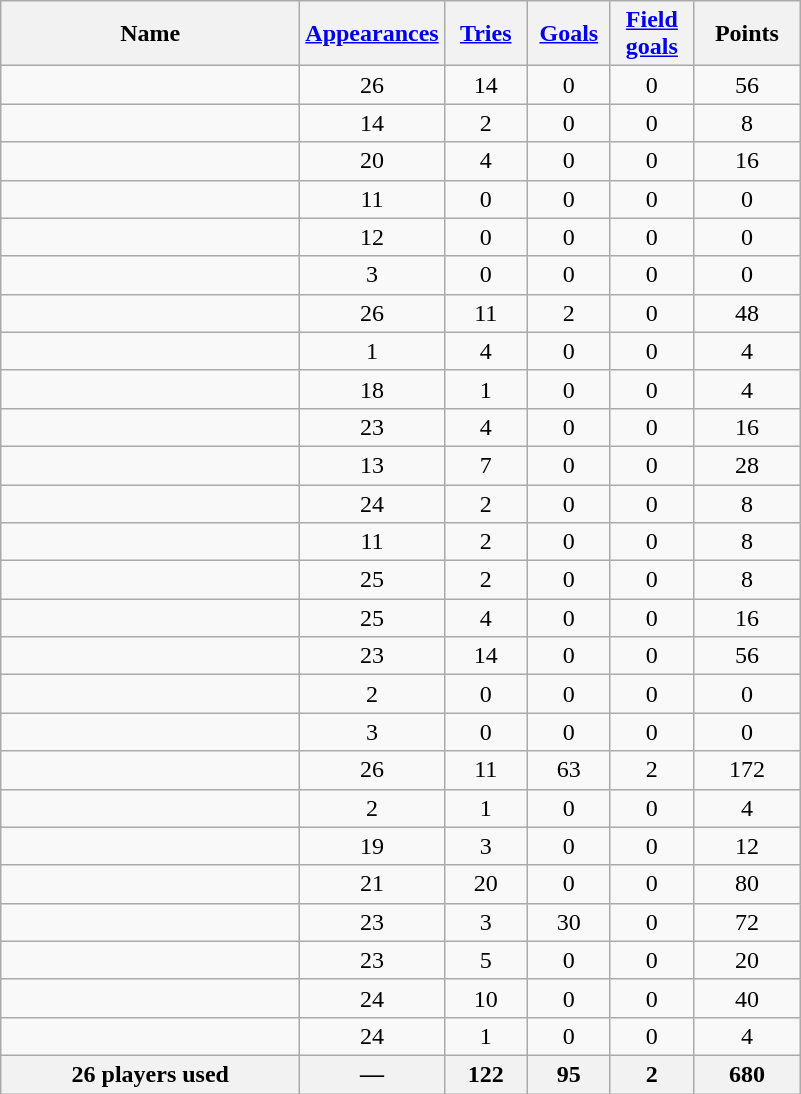<table class="wikitable sortable" style="text-align: center;">
<tr>
<th style="width:12em">Name</th>
<th><a href='#'>Appearances</a></th>
<th style="width:3em"><a href='#'>Tries</a></th>
<th style="width:3em"><a href='#'>Goals</a></th>
<th style="width:3em"><a href='#'>Field goals</a></th>
<th style="width:4em">Points</th>
</tr>
<tr>
<td style="text-align:left;"></td>
<td>26</td>
<td>14</td>
<td>0</td>
<td>0</td>
<td>56</td>
</tr>
<tr>
<td style="text-align:left;"></td>
<td>14</td>
<td>2</td>
<td>0</td>
<td>0</td>
<td>8</td>
</tr>
<tr>
<td style="text-align:left;"></td>
<td>20</td>
<td>4</td>
<td>0</td>
<td>0</td>
<td>16</td>
</tr>
<tr>
<td style="text-align:left;"></td>
<td>11</td>
<td>0</td>
<td>0</td>
<td>0</td>
<td>0</td>
</tr>
<tr>
<td style="text-align:left;"></td>
<td>12</td>
<td>0</td>
<td>0</td>
<td>0</td>
<td>0</td>
</tr>
<tr>
<td style="text-align:left;"></td>
<td>3</td>
<td>0</td>
<td>0</td>
<td>0</td>
<td>0</td>
</tr>
<tr>
<td style="text-align:left;"></td>
<td>26</td>
<td>11</td>
<td>2</td>
<td>0</td>
<td>48</td>
</tr>
<tr>
<td style="text-align:left;"></td>
<td>1</td>
<td>4</td>
<td>0</td>
<td>0</td>
<td>4</td>
</tr>
<tr>
<td style="text-align:left;"></td>
<td>18</td>
<td>1</td>
<td>0</td>
<td>0</td>
<td>4</td>
</tr>
<tr>
<td style="text-align:left;"></td>
<td>23</td>
<td>4</td>
<td>0</td>
<td>0</td>
<td>16</td>
</tr>
<tr>
<td style="text-align:left;"></td>
<td>13</td>
<td>7</td>
<td>0</td>
<td>0</td>
<td>28</td>
</tr>
<tr>
<td style="text-align:left;"></td>
<td>24</td>
<td>2</td>
<td>0</td>
<td>0</td>
<td>8</td>
</tr>
<tr>
<td style="text-align:left;"></td>
<td>11</td>
<td>2</td>
<td>0</td>
<td>0</td>
<td>8</td>
</tr>
<tr>
<td style="text-align:left;"></td>
<td>25</td>
<td>2</td>
<td>0</td>
<td>0</td>
<td>8</td>
</tr>
<tr>
<td style="text-align:left;"></td>
<td>25</td>
<td>4</td>
<td>0</td>
<td>0</td>
<td>16</td>
</tr>
<tr>
<td style="text-align:left;"></td>
<td>23</td>
<td>14</td>
<td>0</td>
<td>0</td>
<td>56</td>
</tr>
<tr>
<td style="text-align:left;"></td>
<td>2</td>
<td>0</td>
<td>0</td>
<td>0</td>
<td>0</td>
</tr>
<tr>
<td style="text-align:left;"></td>
<td>3</td>
<td>0</td>
<td>0</td>
<td>0</td>
<td>0</td>
</tr>
<tr>
<td style="text-align:left;"></td>
<td>26</td>
<td>11</td>
<td>63</td>
<td>2</td>
<td>172</td>
</tr>
<tr>
<td style="text-align:left;"></td>
<td>2</td>
<td>1</td>
<td>0</td>
<td>0</td>
<td>4</td>
</tr>
<tr>
<td style="text-align:left;"></td>
<td>19</td>
<td>3</td>
<td>0</td>
<td>0</td>
<td>12</td>
</tr>
<tr>
<td style="text-align:left;"></td>
<td>21</td>
<td>20</td>
<td>0</td>
<td>0</td>
<td>80</td>
</tr>
<tr>
<td style="text-align:left;"></td>
<td>23</td>
<td>3</td>
<td>30</td>
<td>0</td>
<td>72</td>
</tr>
<tr>
<td style="text-align:left;"></td>
<td>23</td>
<td>5</td>
<td>0</td>
<td>0</td>
<td>20</td>
</tr>
<tr>
<td style="text-align:left;"></td>
<td>24</td>
<td>10</td>
<td>0</td>
<td>0</td>
<td>40</td>
</tr>
<tr>
<td style="text-align:left;"></td>
<td>24</td>
<td>1</td>
<td>0</td>
<td>0</td>
<td>4</td>
</tr>
<tr class="sortbottom">
<th>26 players used</th>
<th>—</th>
<th>122</th>
<th>95</th>
<th>2</th>
<th>680</th>
</tr>
</table>
